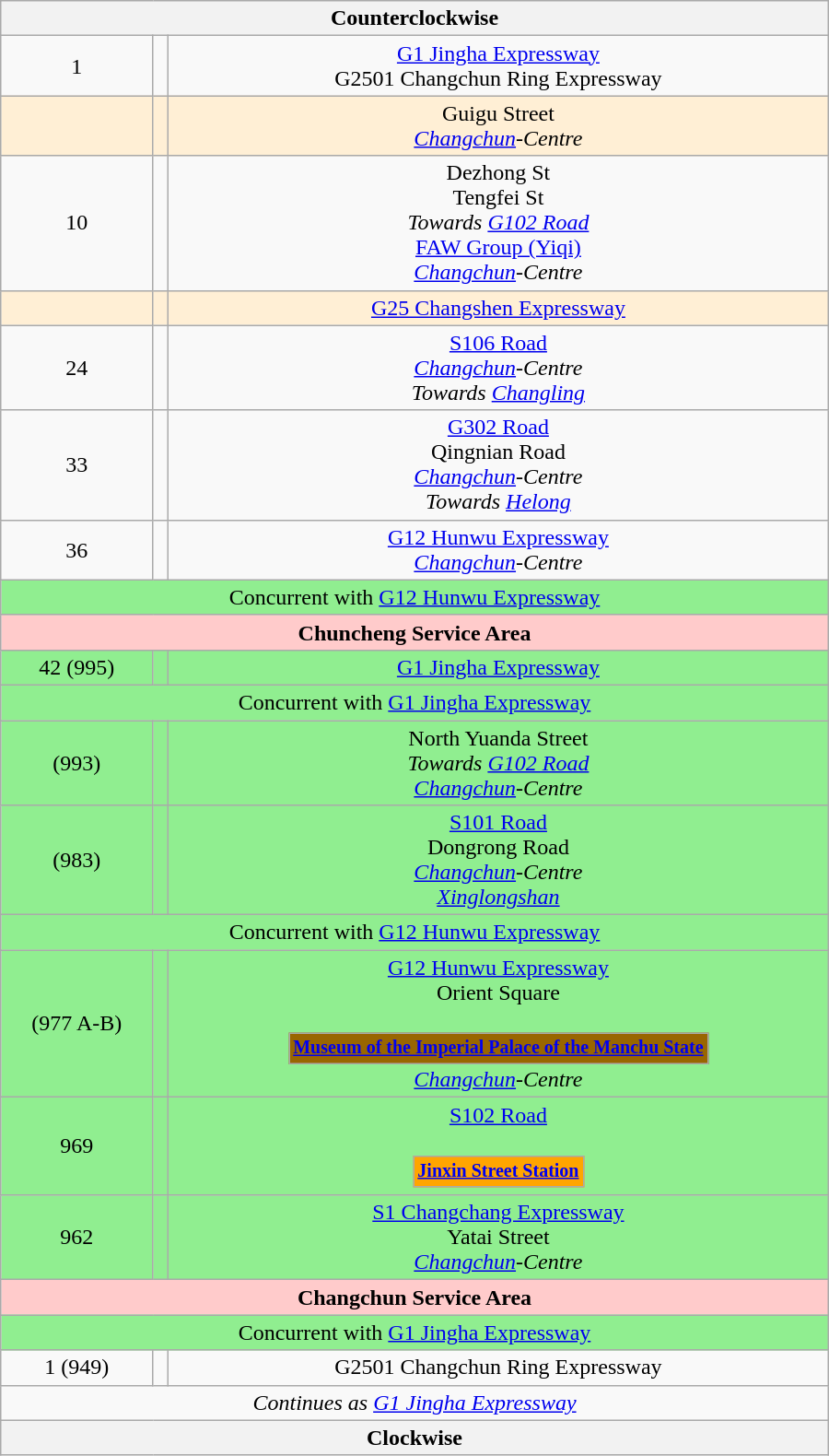<table class="wikitable" style="text-align:center" width="600px">
<tr>
<th text-align="center" colspan="3"> Counterclockwise </th>
</tr>
<tr>
<td>1</td>
<td><br></td>
<td> <a href='#'>G1 Jingha Expressway</a><br> G2501 Changchun Ring Expressway</td>
</tr>
<tr>
<td align="center" style="background:#FFEFD5;"></td>
<td align="center" style="background:#FFEFD5;"><br></td>
<td align="center" style="background:#FFEFD5;">Guigu Street<br><em><a href='#'>Changchun</a>-Centre</em></td>
</tr>
<tr>
<td>10</td>
<td></td>
<td>Dezhong St<br>Tengfei St<br><em>Towards  <a href='#'>G102 Road</a></em><br> <a href='#'>FAW Group (Yiqi)</a><br><em><a href='#'>Changchun</a>-Centre</em></td>
</tr>
<tr>
<td align="center" style="background:#FFEFD5;"></td>
<td align="center" style="background:#FFEFD5;"><br></td>
<td align="center" style="background:#FFEFD5;"> <a href='#'>G25 Changshen Expressway</a></td>
</tr>
<tr>
<td>24</td>
<td></td>
<td> <a href='#'>S106 Road</a><br><em><a href='#'>Changchun</a>-Centre</em><br><em>Towards <a href='#'>Changling</a></em></td>
</tr>
<tr>
<td>33</td>
<td></td>
<td> <a href='#'>G302 Road</a><br>Qingnian Road<br><em><a href='#'>Changchun</a>-Centre</em><br><em>Towards <a href='#'>Helong</a></em></td>
</tr>
<tr>
<td>36</td>
<td></td>
<td> <a href='#'>G12 Hunwu Expressway</a><br><em><a href='#'>Changchun</a>-Centre</em></td>
</tr>
<tr>
<td colspan="7" align="center" style="background:#90EE90;"> Concurrent with  <a href='#'>G12 Hunwu Expressway</a> </td>
</tr>
<tr>
<td align="center" style="background:#FFCBCB;" colspan="7"> <strong>Chuncheng Service Area</strong></td>
</tr>
<tr>
<td align="center" style="background:#90EE90;">42 (995)</td>
<td align="center" style="background:#90EE90;"></td>
<td align="center" style="background:#90EE90;"> <a href='#'>G1 Jingha Expressway</a></td>
</tr>
<tr>
<td colspan="7" align="center" style="background:#90EE90;"> Concurrent with  <a href='#'>G1 Jingha Expressway</a> </td>
</tr>
<tr>
<td align="center" style="background:#90EE90;">(993)</td>
<td align="center" style="background:#90EE90;"></td>
<td align="center" style="background:#90EE90;">North Yuanda Street<br><em>Towards  <a href='#'>G102 Road</a></em><br><em><a href='#'>Changchun</a>-Centre</em></td>
</tr>
<tr>
<td align="center" style="background:#90EE90;">(983)</td>
<td align="center" style="background:#90EE90;"></td>
<td align="center" style="background:#90EE90;"> <a href='#'>S101 Road</a><br>Dongrong Road<br><em><a href='#'>Changchun</a>-Centre</em><br><em><a href='#'>Xinglongshan</a></em></td>
</tr>
<tr>
<td colspan="7" align="center" style="background:#90EE90;"> Concurrent with  <a href='#'>G12 Hunwu Expressway</a> </td>
</tr>
<tr>
<td align="center" style="background:#90EE90;">(977 A-B)</td>
<td align="center" style="background:#90EE90;"></td>
<td align="center" style="background:#90EE90;"> <a href='#'>G12 Hunwu Expressway</a><br>Orient Square<br><br><table border=0>
<tr size=40>
<td bgcolor=#960 style="font-size: 10pt; color: white" align="center"><strong><a href='#'><span>Museum of the Imperial Palace of the Manchu State</span></a></strong></td>
</tr>
</table>
<em><a href='#'>Changchun</a>-Centre</em></td>
</tr>
<tr align="center">
<td align="center" style="background:#90EE90;">969</td>
<td align="center" style="background:#90EE90;"></td>
<td align="center" style="background:#90EE90;"> <a href='#'>S102 Road</a><br><br><table border=0>
<tr>
<td bgcolor="#FFA500" style="font-size: 10pt; color: "#000000"" align="center"> <strong><a href='#'><span>Jinxin Street Station</span></a></strong></td>
</tr>
</table>
</td>
</tr>
<tr>
<td align="center" style="background:#90EE90;">962</td>
<td align="center" style="background:#90EE90;"></td>
<td align="center" style="background:#90EE90;"> <a href='#'>S1 Changchang Expressway</a><br>Yatai Street<br><em><a href='#'>Changchun</a>-Centre</em></td>
</tr>
<tr>
<td align="center" style="background:#FFCBCB;" colspan="7"> <strong>Changchun Service Area</strong></td>
</tr>
<tr>
<td colspan="7" align="center" style="background:#90EE90;"> Concurrent with  <a href='#'>G1 Jingha Expressway</a> </td>
</tr>
<tr>
<td>1 (949)</td>
<td><br></td>
<td> G2501 Changchun Ring Expressway</td>
</tr>
<tr>
<td colspan="3"><em>Continues as  <a href='#'>G1 Jingha Expressway</a></em></td>
</tr>
<tr>
<th text-align="center" colspan="3"> Clockwise </th>
</tr>
</table>
